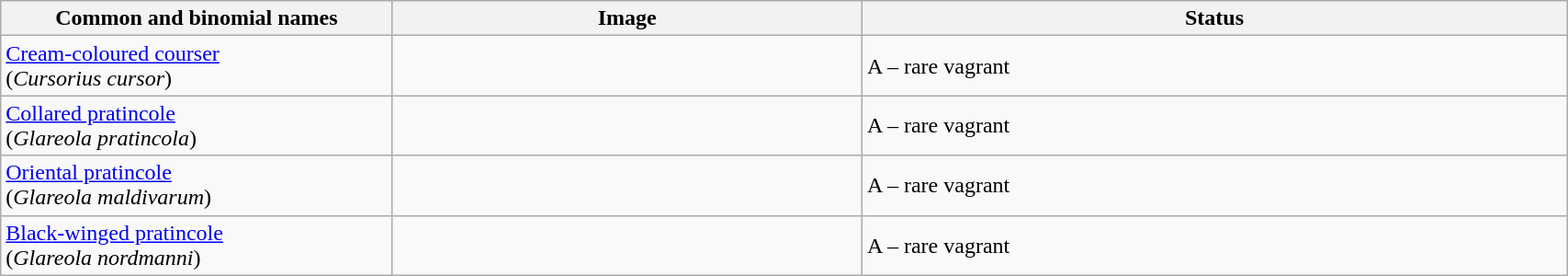<table width=90% class="wikitable">
<tr>
<th width=25%>Common and binomial names</th>
<th width=30%>Image</th>
<th width=45%>Status</th>
</tr>
<tr>
<td><a href='#'>Cream-coloured courser</a><br>(<em>Cursorius cursor</em>)</td>
<td></td>
<td>A – rare vagrant</td>
</tr>
<tr>
<td><a href='#'>Collared pratincole</a><br>(<em>Glareola pratincola</em>)</td>
<td></td>
<td>A – rare vagrant</td>
</tr>
<tr>
<td><a href='#'>Oriental pratincole</a><br>(<em>Glareola maldivarum</em>)</td>
<td></td>
<td>A – rare vagrant</td>
</tr>
<tr>
<td><a href='#'>Black-winged pratincole</a><br>(<em>Glareola nordmanni</em>)</td>
<td></td>
<td>A – rare vagrant</td>
</tr>
</table>
